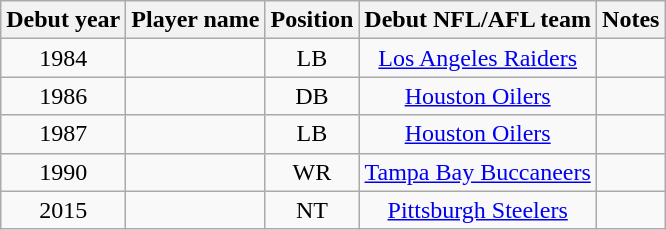<table class="wikitable sortable" style="text-align: center;">
<tr>
<th>Debut year</th>
<th>Player name</th>
<th>Position</th>
<th>Debut NFL/AFL team</th>
<th>Notes</th>
</tr>
<tr>
<td align="center">1984</td>
<td align="center"></td>
<td align="center">LB</td>
<td align="center"><a href='#'>Los Angeles Raiders</a></td>
<td align="center"></td>
</tr>
<tr>
<td align="center">1986</td>
<td align="center"></td>
<td align="center">DB</td>
<td align="center"><a href='#'>Houston Oilers</a></td>
<td align="center"></td>
</tr>
<tr>
<td align="center">1987</td>
<td align="center"></td>
<td align="center">LB</td>
<td align="center"><a href='#'>Houston Oilers</a></td>
<td align="center"></td>
</tr>
<tr>
<td align="center">1990</td>
<td align="center"></td>
<td align="center">WR</td>
<td align="center"><a href='#'>Tampa Bay Buccaneers</a></td>
<td align="center"></td>
</tr>
<tr>
<td align="center">2015</td>
<td align="center"></td>
<td align="center">NT</td>
<td align="center"><a href='#'>Pittsburgh Steelers</a></td>
<td align="center"></td>
</tr>
</table>
